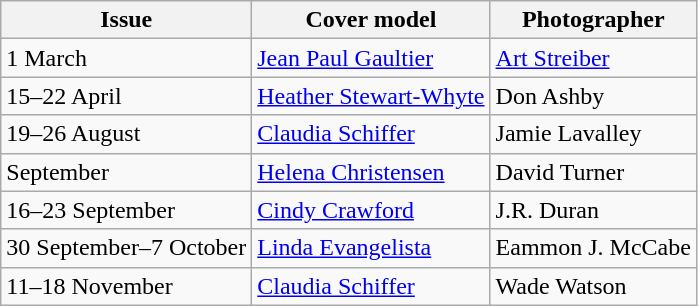<table class="sortable wikitable">
<tr>
<th>Issue</th>
<th>Cover model</th>
<th>Photographer</th>
</tr>
<tr>
<td>1 March</td>
<td><a href='#'>Jean Paul Gaultier</a></td>
<td><a href='#'>Art Streiber</a></td>
</tr>
<tr>
<td>15–22 April</td>
<td><a href='#'>Heather Stewart-Whyte</a></td>
<td>Don Ashby</td>
</tr>
<tr>
<td>19–26 August</td>
<td><a href='#'>Claudia Schiffer</a></td>
<td>Jamie Lavalley</td>
</tr>
<tr>
<td>September</td>
<td><a href='#'>Helena Christensen</a></td>
<td>David Turner</td>
</tr>
<tr>
<td>16–23 September</td>
<td><a href='#'>Cindy Crawford</a></td>
<td>J.R. Duran</td>
</tr>
<tr>
<td>30 September–7 October</td>
<td><a href='#'>Linda Evangelista</a></td>
<td>Eammon J. McCabe</td>
</tr>
<tr>
<td>11–18 November</td>
<td><a href='#'>Claudia Schiffer</a></td>
<td>Wade Watson</td>
</tr>
</table>
